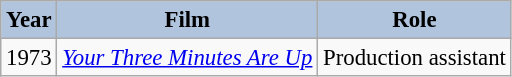<table class="wikitable" style="font-size:95%;">
<tr>
<th style="background:#B0C4DE;">Year</th>
<th style="background:#B0C4DE;">Film</th>
<th style="background:#B0C4DE;">Role</th>
</tr>
<tr>
<td>1973</td>
<td><em><a href='#'>Your Three Minutes Are Up</a></em></td>
<td>Production assistant</td>
</tr>
</table>
